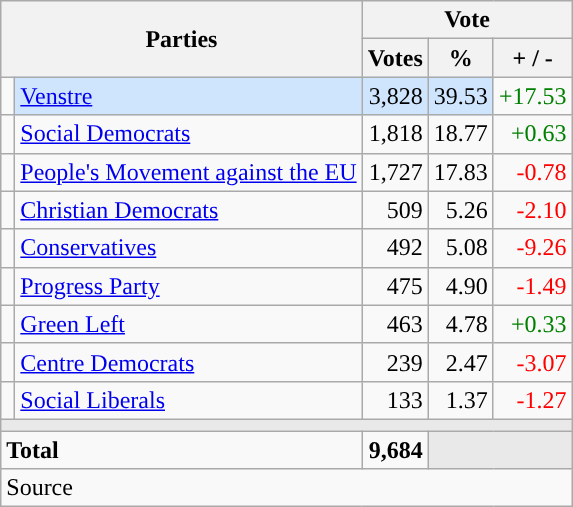<table class="wikitable" style="text-align:right;">
<tr>
<th style="text-align:centre;" rowspan="2" colspan="2" width="225">Parties</th>
<th colspan="3">Vote</th>
</tr>
<tr>
<th width="15">Votes</th>
<th width="15">%</th>
<th width="15">+ / -</th>
</tr>
<tr>
<td width="2" style="color:inherit;background:"></td>
<td bgcolor=#cfe5fe   align="left"><a href='#'>Venstre</a></td>
<td bgcolor=#cfe5fe>3,828</td>
<td bgcolor=#cfe5fe>39.53</td>
<td style=color:green;>+17.53</td>
</tr>
<tr>
<td width="2" style="color:inherit;background:"></td>
<td align="left"><a href='#'>Social Democrats</a></td>
<td>1,818</td>
<td>18.77</td>
<td style=color:green;>+0.63</td>
</tr>
<tr>
<td width="2" style="color:inherit;background:"></td>
<td align="left"><a href='#'>People's Movement against the EU</a></td>
<td>1,727</td>
<td>17.83</td>
<td style=color:red;>-0.78</td>
</tr>
<tr>
<td width="2" style="color:inherit;background:"></td>
<td align="left"><a href='#'>Christian Democrats</a></td>
<td>509</td>
<td>5.26</td>
<td style=color:red;>-2.10</td>
</tr>
<tr>
<td width="2" style="color:inherit;background:"></td>
<td align="left"><a href='#'>Conservatives</a></td>
<td>492</td>
<td>5.08</td>
<td style=color:red;>-9.26</td>
</tr>
<tr>
<td width="2" style="color:inherit;background:"></td>
<td align="left"><a href='#'>Progress Party</a></td>
<td>475</td>
<td>4.90</td>
<td style=color:red;>-1.49</td>
</tr>
<tr>
<td width="2" style="color:inherit;background:"></td>
<td align="left"><a href='#'>Green Left</a></td>
<td>463</td>
<td>4.78</td>
<td style=color:green;>+0.33</td>
</tr>
<tr>
<td width="2" style="color:inherit;background:"></td>
<td align="left"><a href='#'>Centre Democrats</a></td>
<td>239</td>
<td>2.47</td>
<td style=color:red;>-3.07</td>
</tr>
<tr>
<td width="2" style="color:inherit;background:"></td>
<td align="left"><a href='#'>Social Liberals</a></td>
<td>133</td>
<td>1.37</td>
<td style=color:red;>-1.27</td>
</tr>
<tr>
<td colspan="7" bgcolor="#E9E9E9"></td>
</tr>
<tr>
<td align="left" colspan="2"><strong>Total</strong></td>
<td><strong>9,684</strong></td>
<td bgcolor="#E9E9E9" colspan="2"></td>
</tr>
<tr>
<td align="left" colspan="6">Source</td>
</tr>
</table>
